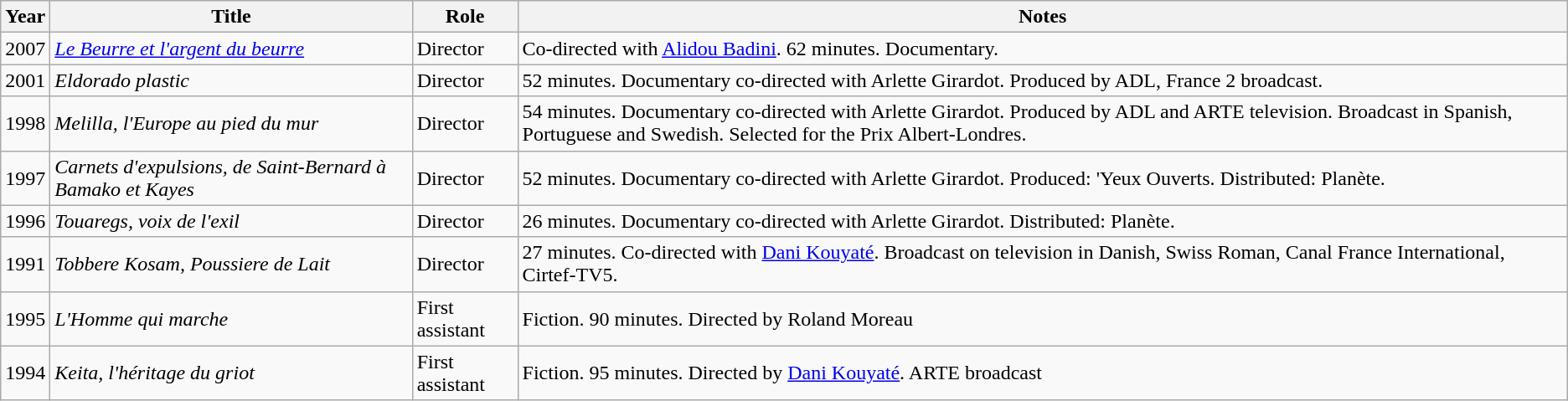<table class=wikitable>
<tr>
<th>Year</th>
<th>Title</th>
<th>Role</th>
<th>Notes</th>
</tr>
<tr>
<td>2007</td>
<td><em><a href='#'>Le Beurre et l'argent du beurre</a></em></td>
<td>Director</td>
<td>Co-directed with <a href='#'>Alidou Badini</a>. 62 minutes. Documentary.</td>
</tr>
<tr>
<td>2001</td>
<td><em>Eldorado plastic</em></td>
<td>Director</td>
<td>52 minutes. Documentary co-directed with Arlette Girardot. Produced by ADL, France 2 broadcast.</td>
</tr>
<tr>
<td>1998</td>
<td><em>Melilla, l'Europe au pied du mur</em></td>
<td>Director</td>
<td>54 minutes. Documentary co-directed with Arlette Girardot. Produced by ADL and ARTE television. Broadcast in Spanish, Portuguese and Swedish. Selected for the Prix Albert-Londres.</td>
</tr>
<tr>
<td>1997</td>
<td><em>Carnets d'expulsions, de Saint-Bernard à Bamako et Kayes</em></td>
<td>Director</td>
<td>52 minutes.  Documentary co-directed with Arlette Girardot. Produced: 'Yeux Ouverts. Distributed:  Planète.</td>
</tr>
<tr>
<td>1996</td>
<td><em>Touaregs, voix de l'exil</em></td>
<td>Director</td>
<td>26 minutes. Documentary co-directed with Arlette Girardot. Distributed:  Planète.</td>
</tr>
<tr>
<td>1991</td>
<td><em>Tobbere Kosam, Poussiere de Lait</em></td>
<td>Director</td>
<td>27 minutes. Co-directed with <a href='#'>Dani Kouyaté</a>. Broadcast on television in Danish, Swiss Roman, Canal France International, Cirtef-TV5.</td>
</tr>
<tr>
<td>1995</td>
<td><em>L'Homme qui marche</em></td>
<td>First assistant</td>
<td>Fiction.  90 minutes. Directed by Roland Moreau</td>
</tr>
<tr>
<td>1994</td>
<td><em>Keita, l'héritage du griot</em></td>
<td>First assistant</td>
<td>Fiction. 95 minutes. Directed by <a href='#'>Dani Kouyaté</a>. ARTE broadcast</td>
</tr>
</table>
